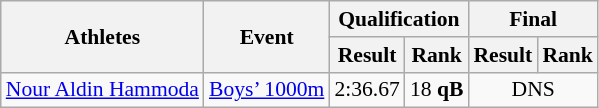<table class="wikitable" border="1" style="font-size:90%">
<tr>
<th rowspan=2>Athletes</th>
<th rowspan=2>Event</th>
<th colspan=2>Qualification</th>
<th colspan=2>Final</th>
</tr>
<tr>
<th>Result</th>
<th>Rank</th>
<th>Result</th>
<th>Rank</th>
</tr>
<tr>
<td><a href='#'>Nour Aldin Hammoda</a></td>
<td><a href='#'>Boys’ 1000m</a></td>
<td align=center>2:36.67</td>
<td align=center>18 <strong>qB</strong></td>
<td align=center colspan=2>DNS</td>
</tr>
</table>
